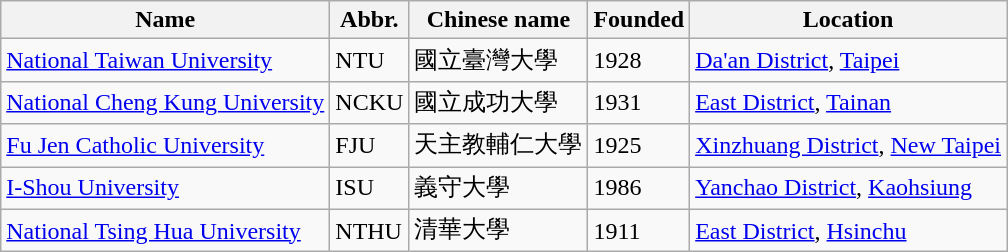<table class="wikitable + sortable">
<tr>
<th>Name</th>
<th>Abbr.</th>
<th>Chinese name</th>
<th>Founded</th>
<th>Location</th>
</tr>
<tr>
<td><a href='#'>National Taiwan University</a></td>
<td>NTU</td>
<td>國立臺灣大學</td>
<td>1928</td>
<td><a href='#'>Da'an District</a>, <a href='#'>Taipei</a></td>
</tr>
<tr>
<td><a href='#'>National Cheng Kung University</a></td>
<td>NCKU</td>
<td>國立成功大學</td>
<td>1931</td>
<td><a href='#'>East District</a>, <a href='#'>Tainan</a></td>
</tr>
<tr>
<td><a href='#'>Fu Jen Catholic University</a></td>
<td>FJU</td>
<td>天主教輔仁大學</td>
<td>1925</td>
<td><a href='#'>Xinzhuang District</a>, <a href='#'>New Taipei</a></td>
</tr>
<tr>
<td><a href='#'>I-Shou University</a></td>
<td>ISU</td>
<td>義守大學</td>
<td>1986</td>
<td><a href='#'>Yanchao District</a>, <a href='#'>Kaohsiung</a></td>
</tr>
<tr>
<td><a href='#'>National Tsing Hua University</a></td>
<td>NTHU</td>
<td>清華大學</td>
<td>1911</td>
<td><a href='#'>East District</a>, <a href='#'>Hsinchu</a></td>
</tr>
</table>
